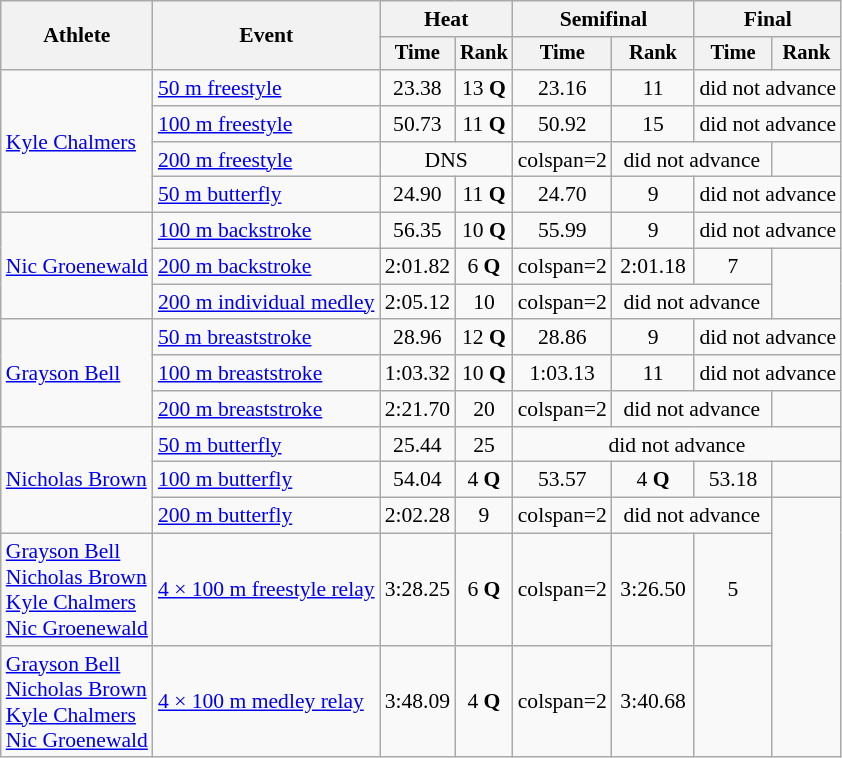<table class=wikitable style=font-size:90%>
<tr>
<th rowspan=2>Athlete</th>
<th rowspan=2>Event</th>
<th colspan=2>Heat</th>
<th colspan=2>Semifinal</th>
<th colspan=2>Final</th>
</tr>
<tr style=font-size:95%>
<th>Time</th>
<th>Rank</th>
<th>Time</th>
<th>Rank</th>
<th>Time</th>
<th>Rank</th>
</tr>
<tr align=center>
<td align=left rowspan=4><a href='#'>Kyle Chalmers</a></td>
<td align=left><a href='#'>50 m freestyle</a></td>
<td>23.38</td>
<td>13 <strong>Q</strong></td>
<td>23.16</td>
<td>11</td>
<td colspan=2>did not advance</td>
</tr>
<tr align=center>
<td align=left><a href='#'>100 m freestyle</a></td>
<td>50.73</td>
<td>11 <strong>Q</strong></td>
<td>50.92</td>
<td>15</td>
<td colspan=2>did not advance</td>
</tr>
<tr align=center>
<td align=left><a href='#'>200 m freestyle</a></td>
<td colspan=2>DNS</td>
<td>colspan=2 </td>
<td colspan=2>did not advance</td>
</tr>
<tr align=center>
<td align=left><a href='#'>50 m butterfly</a></td>
<td>24.90</td>
<td>11 <strong>Q</strong></td>
<td>24.70</td>
<td>9</td>
<td colspan=2>did not advance</td>
</tr>
<tr align=center>
<td align=left rowspan=3><a href='#'>Nic Groenewald</a></td>
<td align=left><a href='#'>100 m backstroke</a></td>
<td>56.35</td>
<td>10 <strong>Q</strong></td>
<td>55.99</td>
<td>9</td>
<td colspan=2>did not advance</td>
</tr>
<tr align=center>
<td align=left><a href='#'>200 m backstroke</a></td>
<td>2:01.82</td>
<td>6 <strong>Q</strong></td>
<td>colspan=2 </td>
<td>2:01.18</td>
<td>7</td>
</tr>
<tr align=center>
<td align=left><a href='#'>200 m individual medley</a></td>
<td>2:05.12</td>
<td>10</td>
<td>colspan=2 </td>
<td colspan=2>did not advance</td>
</tr>
<tr align=center>
<td align=left rowspan=3><a href='#'>Grayson Bell</a></td>
<td align=left><a href='#'>50 m breaststroke</a></td>
<td>28.96</td>
<td>12 <strong>Q</strong></td>
<td>28.86</td>
<td>9</td>
<td colspan=2>did not advance</td>
</tr>
<tr align=center>
<td align=left><a href='#'>100 m breaststroke</a></td>
<td>1:03.32</td>
<td>10 <strong>Q</strong></td>
<td>1:03.13</td>
<td>11</td>
<td colspan=2>did not advance</td>
</tr>
<tr align=center>
<td align=left><a href='#'>200 m breaststroke</a></td>
<td>2:21.70</td>
<td>20</td>
<td>colspan=2 </td>
<td colspan=2>did not advance</td>
</tr>
<tr align=center>
<td align=left rowspan=3><a href='#'>Nicholas Brown</a></td>
<td align=left><a href='#'>50 m butterfly</a></td>
<td>25.44</td>
<td>25</td>
<td colspan=4>did not advance</td>
</tr>
<tr align=center>
<td align=left><a href='#'>100 m butterfly</a></td>
<td>54.04</td>
<td>4 <strong>Q</strong></td>
<td>53.57</td>
<td>4 <strong>Q</strong></td>
<td>53.18</td>
<td></td>
</tr>
<tr align=center>
<td align=left><a href='#'>200 m butterfly</a></td>
<td>2:02.28</td>
<td>9</td>
<td>colspan=2 </td>
<td colspan=2>did not advance</td>
</tr>
<tr align=center>
<td align=left><a href='#'>Grayson Bell</a><br><a href='#'>Nicholas Brown</a><br><a href='#'>Kyle Chalmers</a><br><a href='#'>Nic Groenewald</a></td>
<td align=left><a href='#'>4 × 100 m freestyle relay</a></td>
<td>3:28.25</td>
<td>6 <strong>Q</strong></td>
<td>colspan=2 </td>
<td>3:26.50</td>
<td>5</td>
</tr>
<tr align=center>
<td align=left><a href='#'>Grayson Bell</a><br><a href='#'>Nicholas Brown</a><br><a href='#'>Kyle Chalmers</a><br><a href='#'>Nic Groenewald</a></td>
<td align=left><a href='#'>4 × 100 m medley relay</a></td>
<td>3:48.09</td>
<td>4 <strong>Q</strong></td>
<td>colspan=2 </td>
<td>3:40.68</td>
<td></td>
</tr>
</table>
